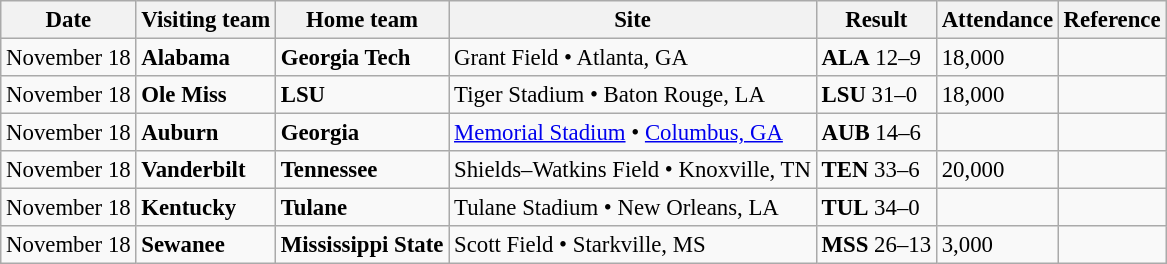<table class="wikitable" style="font-size:95%;">
<tr>
<th>Date</th>
<th>Visiting team</th>
<th>Home team</th>
<th>Site</th>
<th>Result</th>
<th>Attendance</th>
<th class="unsortable">Reference</th>
</tr>
<tr bgcolor=>
<td>November 18</td>
<td><strong>Alabama</strong></td>
<td><strong>Georgia Tech</strong></td>
<td>Grant Field • Atlanta, GA</td>
<td><strong>ALA</strong> 12–9</td>
<td>18,000</td>
<td></td>
</tr>
<tr bgcolor=>
<td>November 18</td>
<td><strong>Ole Miss</strong></td>
<td><strong>LSU</strong></td>
<td>Tiger Stadium • Baton Rouge, LA</td>
<td><strong>LSU</strong> 31–0</td>
<td>18,000</td>
<td></td>
</tr>
<tr bgcolor=>
<td>November 18</td>
<td><strong>Auburn</strong></td>
<td><strong>Georgia</strong></td>
<td><a href='#'>Memorial Stadium</a> • <a href='#'>Columbus, GA</a></td>
<td><strong>AUB</strong> 14–6</td>
<td></td>
<td></td>
</tr>
<tr bgcolor=>
<td>November 18</td>
<td><strong>Vanderbilt</strong></td>
<td><strong>Tennessee</strong></td>
<td>Shields–Watkins Field • Knoxville, TN</td>
<td><strong>TEN</strong> 33–6</td>
<td>20,000</td>
<td></td>
</tr>
<tr bgcolor=>
<td>November 18</td>
<td><strong>Kentucky</strong></td>
<td><strong>Tulane</strong></td>
<td>Tulane Stadium • New Orleans, LA</td>
<td><strong>TUL</strong> 34–0</td>
<td></td>
<td></td>
</tr>
<tr bgcolor=>
<td>November 18</td>
<td><strong>Sewanee</strong></td>
<td><strong>Mississippi State</strong></td>
<td>Scott Field • Starkville, MS</td>
<td><strong>MSS</strong> 26–13</td>
<td>3,000</td>
<td></td>
</tr>
</table>
